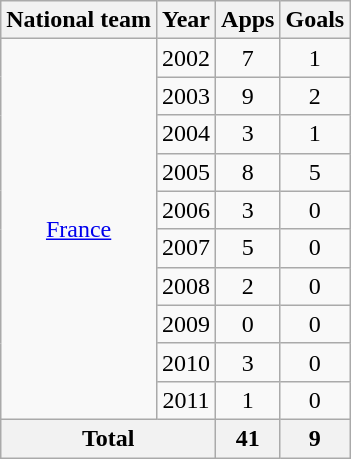<table class="wikitable" style="text-align: center;">
<tr>
<th>National team</th>
<th>Year</th>
<th>Apps</th>
<th>Goals</th>
</tr>
<tr>
<td rowspan="10"><a href='#'>France</a></td>
<td>2002</td>
<td>7</td>
<td>1</td>
</tr>
<tr>
<td>2003</td>
<td>9</td>
<td>2</td>
</tr>
<tr>
<td>2004</td>
<td>3</td>
<td>1</td>
</tr>
<tr>
<td>2005</td>
<td>8</td>
<td>5</td>
</tr>
<tr>
<td>2006</td>
<td>3</td>
<td>0</td>
</tr>
<tr>
<td>2007</td>
<td>5</td>
<td>0</td>
</tr>
<tr>
<td>2008</td>
<td>2</td>
<td>0</td>
</tr>
<tr>
<td>2009</td>
<td>0</td>
<td>0</td>
</tr>
<tr>
<td>2010</td>
<td>3</td>
<td>0</td>
</tr>
<tr>
<td>2011</td>
<td>1</td>
<td>0</td>
</tr>
<tr>
<th colspan="2">Total</th>
<th>41</th>
<th>9</th>
</tr>
</table>
